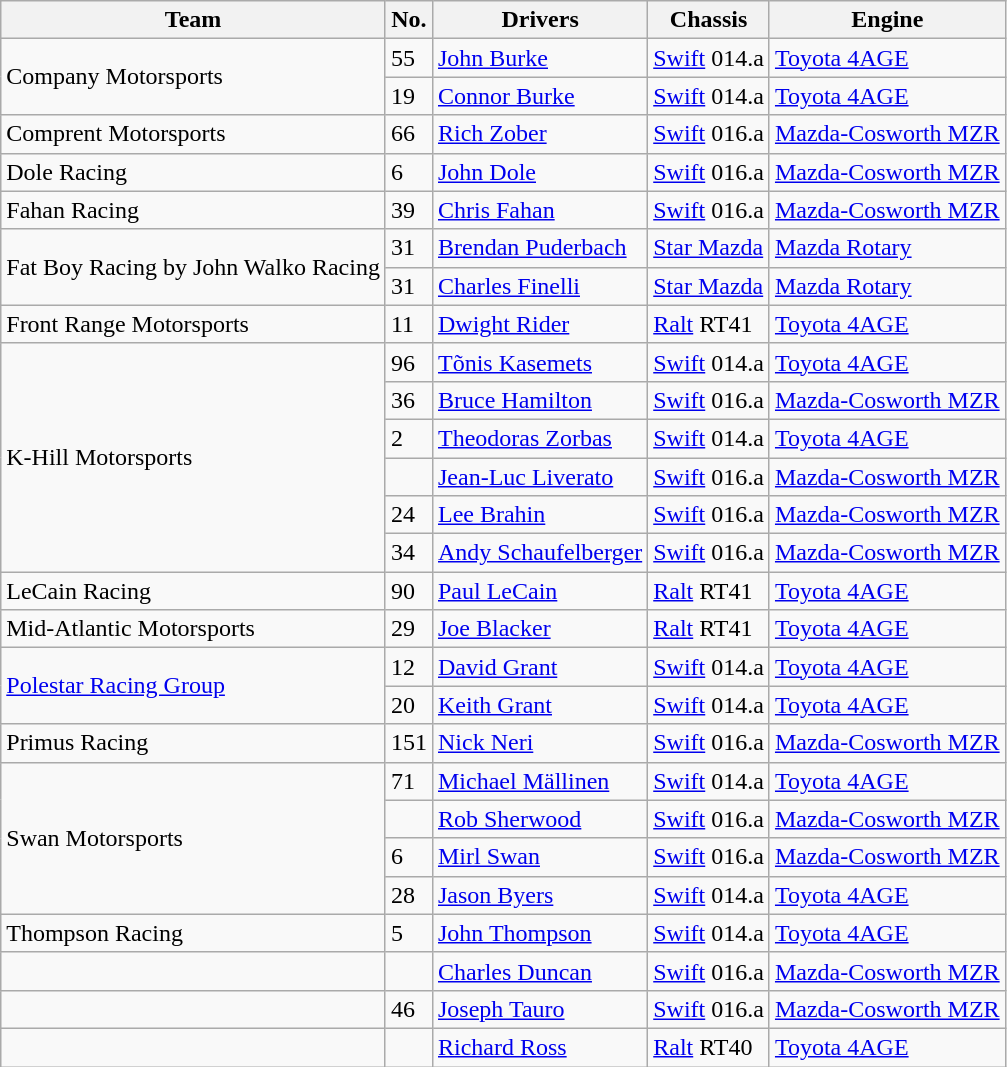<table class="wikitable">
<tr>
<th>Team</th>
<th>No.</th>
<th>Drivers</th>
<th>Chassis</th>
<th>Engine</th>
</tr>
<tr>
<td rowspan=2> Company Motorsports</td>
<td>55</td>
<td> <a href='#'>John Burke</a></td>
<td><a href='#'>Swift</a> 014.a</td>
<td><a href='#'>Toyota 4AGE</a></td>
</tr>
<tr>
<td>19</td>
<td> <a href='#'>Connor Burke</a></td>
<td><a href='#'>Swift</a> 014.a</td>
<td><a href='#'>Toyota 4AGE</a></td>
</tr>
<tr>
<td> Comprent Motorsports</td>
<td>66</td>
<td> <a href='#'>Rich Zober</a></td>
<td><a href='#'>Swift</a> 016.a</td>
<td><a href='#'>Mazda-Cosworth MZR</a></td>
</tr>
<tr>
<td> Dole Racing</td>
<td>6</td>
<td> <a href='#'>John Dole</a></td>
<td><a href='#'>Swift</a> 016.a</td>
<td><a href='#'>Mazda-Cosworth MZR</a></td>
</tr>
<tr>
<td> Fahan Racing</td>
<td>39</td>
<td> <a href='#'>Chris Fahan</a></td>
<td><a href='#'>Swift</a> 016.a</td>
<td><a href='#'>Mazda-Cosworth MZR</a></td>
</tr>
<tr>
<td rowspan=2> Fat Boy Racing by John Walko Racing</td>
<td>31</td>
<td> <a href='#'>Brendan Puderbach</a></td>
<td><a href='#'>Star Mazda</a></td>
<td><a href='#'>Mazda Rotary</a></td>
</tr>
<tr>
<td>31</td>
<td> <a href='#'>Charles Finelli</a></td>
<td><a href='#'>Star Mazda</a></td>
<td><a href='#'>Mazda Rotary</a></td>
</tr>
<tr>
<td> Front Range Motorsports</td>
<td>11</td>
<td> <a href='#'>Dwight Rider</a></td>
<td><a href='#'>Ralt</a> RT41</td>
<td><a href='#'>Toyota 4AGE</a></td>
</tr>
<tr>
<td rowspan=6> K-Hill Motorsports</td>
<td>96</td>
<td> <a href='#'>Tõnis Kasemets</a></td>
<td><a href='#'>Swift</a> 014.a</td>
<td><a href='#'>Toyota 4AGE</a></td>
</tr>
<tr>
<td>36</td>
<td> <a href='#'>Bruce Hamilton</a></td>
<td><a href='#'>Swift</a> 016.a</td>
<td><a href='#'>Mazda-Cosworth MZR</a></td>
</tr>
<tr>
<td>2</td>
<td> <a href='#'>Theodoras Zorbas</a></td>
<td><a href='#'>Swift</a> 014.a</td>
<td><a href='#'>Toyota 4AGE</a></td>
</tr>
<tr>
<td></td>
<td> <a href='#'>Jean-Luc Liverato</a></td>
<td><a href='#'>Swift</a> 016.a</td>
<td><a href='#'>Mazda-Cosworth MZR</a></td>
</tr>
<tr>
<td>24</td>
<td> <a href='#'>Lee Brahin</a></td>
<td><a href='#'>Swift</a> 016.a</td>
<td><a href='#'>Mazda-Cosworth MZR</a></td>
</tr>
<tr>
<td>34</td>
<td> <a href='#'>Andy Schaufelberger</a></td>
<td><a href='#'>Swift</a> 016.a</td>
<td><a href='#'>Mazda-Cosworth MZR</a></td>
</tr>
<tr>
<td> LeCain Racing</td>
<td>90</td>
<td> <a href='#'>Paul LeCain</a></td>
<td><a href='#'>Ralt</a> RT41</td>
<td><a href='#'>Toyota 4AGE</a></td>
</tr>
<tr>
<td> Mid-Atlantic Motorsports</td>
<td>29</td>
<td> <a href='#'>Joe Blacker</a></td>
<td><a href='#'>Ralt</a> RT41</td>
<td><a href='#'>Toyota 4AGE</a></td>
</tr>
<tr>
<td rowspan=2> <a href='#'>Polestar Racing Group</a></td>
<td>12</td>
<td> <a href='#'>David Grant</a></td>
<td><a href='#'>Swift</a> 014.a</td>
<td><a href='#'>Toyota 4AGE</a></td>
</tr>
<tr>
<td>20</td>
<td> <a href='#'>Keith Grant</a></td>
<td><a href='#'>Swift</a> 014.a</td>
<td><a href='#'>Toyota 4AGE</a></td>
</tr>
<tr>
<td> Primus Racing</td>
<td>151</td>
<td> <a href='#'>Nick Neri</a></td>
<td><a href='#'>Swift</a> 016.a</td>
<td><a href='#'>Mazda-Cosworth MZR</a></td>
</tr>
<tr>
<td rowspan=4> Swan Motorsports</td>
<td>71</td>
<td> <a href='#'>Michael Mällinen</a></td>
<td><a href='#'>Swift</a> 014.a</td>
<td><a href='#'>Toyota 4AGE</a></td>
</tr>
<tr>
<td></td>
<td> <a href='#'>Rob Sherwood</a></td>
<td><a href='#'>Swift</a> 016.a</td>
<td><a href='#'>Mazda-Cosworth MZR</a></td>
</tr>
<tr>
<td>6</td>
<td> <a href='#'>Mirl Swan</a></td>
<td><a href='#'>Swift</a> 016.a</td>
<td><a href='#'>Mazda-Cosworth MZR</a></td>
</tr>
<tr>
<td>28</td>
<td> <a href='#'>Jason Byers</a></td>
<td><a href='#'>Swift</a> 014.a</td>
<td><a href='#'>Toyota 4AGE</a></td>
</tr>
<tr>
<td> Thompson Racing</td>
<td>5</td>
<td> <a href='#'>John Thompson</a></td>
<td><a href='#'>Swift</a> 014.a</td>
<td><a href='#'>Toyota 4AGE</a></td>
</tr>
<tr>
<td></td>
<td></td>
<td> <a href='#'>Charles Duncan</a></td>
<td><a href='#'>Swift</a> 016.a</td>
<td><a href='#'>Mazda-Cosworth MZR</a></td>
</tr>
<tr>
<td></td>
<td>46</td>
<td> <a href='#'>Joseph Tauro</a></td>
<td><a href='#'>Swift</a> 016.a</td>
<td><a href='#'>Mazda-Cosworth MZR</a></td>
</tr>
<tr>
<td></td>
<td></td>
<td> <a href='#'>Richard Ross</a></td>
<td><a href='#'>Ralt</a> RT40</td>
<td><a href='#'>Toyota 4AGE</a></td>
</tr>
</table>
